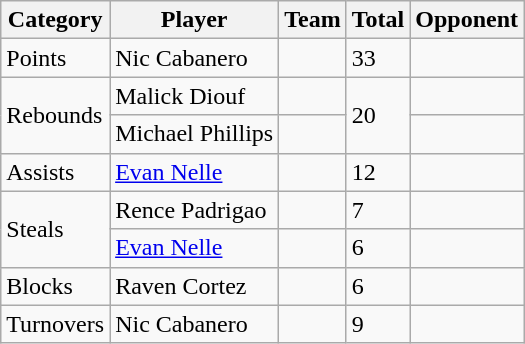<table class="wikitable">
<tr>
<th>Category</th>
<th>Player</th>
<th>Team</th>
<th>Total</th>
<th>Opponent</th>
</tr>
<tr>
<td>Points</td>
<td> Nic Cabanero</td>
<td></td>
<td>33</td>
<td></td>
</tr>
<tr>
<td rowspan="2">Rebounds</td>
<td> Malick Diouf</td>
<td></td>
<td rowspan="2">20</td>
<td></td>
</tr>
<tr>
<td> Michael Phillips</td>
<td></td>
<td></td>
</tr>
<tr>
<td>Assists</td>
<td> <a href='#'>Evan Nelle</a></td>
<td></td>
<td>12</td>
<td></td>
</tr>
<tr>
<td rowspan="2">Steals</td>
<td> Rence Padrigao</td>
<td></td>
<td>7</td>
<td></td>
</tr>
<tr>
<td> <a href='#'>Evan Nelle</a></td>
<td></td>
<td>6</td>
<td></td>
</tr>
<tr>
<td>Blocks</td>
<td> Raven Cortez</td>
<td></td>
<td>6</td>
<td></td>
</tr>
<tr>
<td>Turnovers</td>
<td> Nic Cabanero</td>
<td></td>
<td>9</td>
<td></td>
</tr>
</table>
